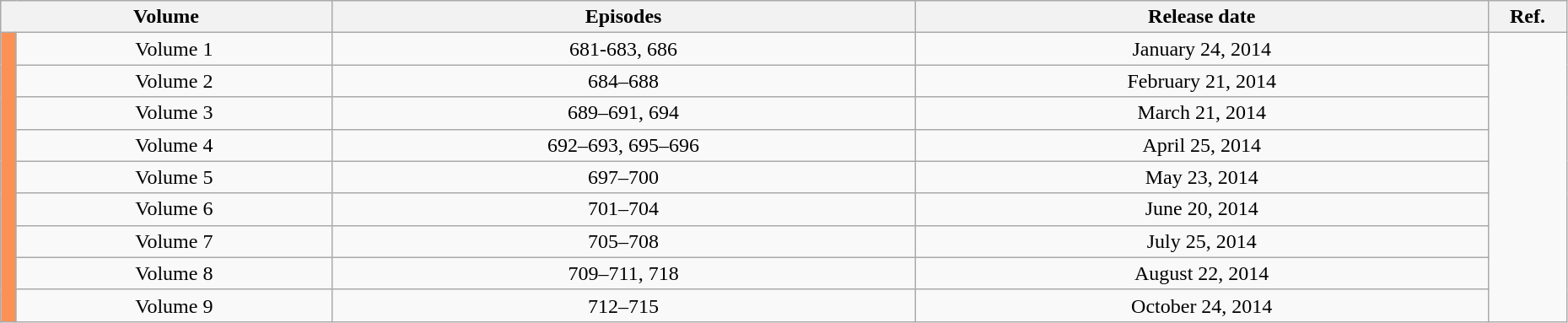<table class="wikitable" style="text-align: center; width: 98%;">
<tr>
<th colspan="2" scope="column">Volume</th>
<th scope="column">Episodes</th>
<th scope="column">Release date</th>
<th scope="column" width="5%">Ref.</th>
</tr>
<tr>
<td rowspan="9" width="1%" style="background: #FC9156;"></td>
<td>Volume 1</td>
<td>681-683, 686</td>
<td>January 24, 2014</td>
<td rowspan="9"></td>
</tr>
<tr>
<td>Volume 2</td>
<td>684–688</td>
<td>February 21, 2014</td>
</tr>
<tr>
<td>Volume 3</td>
<td>689–691, 694</td>
<td>March 21, 2014</td>
</tr>
<tr>
<td>Volume 4</td>
<td>692–693, 695–696</td>
<td>April 25, 2014</td>
</tr>
<tr>
<td>Volume 5</td>
<td>697–700</td>
<td>May 23, 2014</td>
</tr>
<tr>
<td>Volume 6</td>
<td>701–704</td>
<td>June 20, 2014</td>
</tr>
<tr>
<td>Volume 7</td>
<td>705–708</td>
<td>July 25, 2014</td>
</tr>
<tr>
<td>Volume 8</td>
<td>709–711, 718</td>
<td>August 22, 2014</td>
</tr>
<tr>
<td>Volume 9</td>
<td>712–715</td>
<td>October 24, 2014</td>
</tr>
</table>
